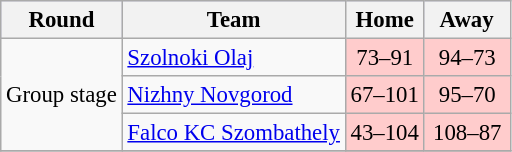<table class="wikitable" style="text-align: left; font-size:95%">
<tr bgcolor="#ccccff">
<th>Round</th>
<th>Team</th>
<th>Home</th>
<th>  Away  </th>
</tr>
<tr>
<td rowspan=3>Group stage</td>
<td> <a href='#'>Szolnoki Olaj</a></td>
<td align="center" bgcolor=#FFCCCC>73–91</td>
<td align="center" bgcolor=#FFCCCC>94–73</td>
</tr>
<tr>
<td> <a href='#'>Nizhny Novgorod</a></td>
<td align="center" bgcolor=#FFCCCC>67–101</td>
<td align="center" bgcolor=#FFCCCC>95–70</td>
</tr>
<tr>
<td> <a href='#'>Falco KC Szombathely</a></td>
<td align="center" bgcolor=#FFCCCC>43–104</td>
<td align="center" bgcolor=#FFCCCC>108–87</td>
</tr>
<tr>
</tr>
</table>
